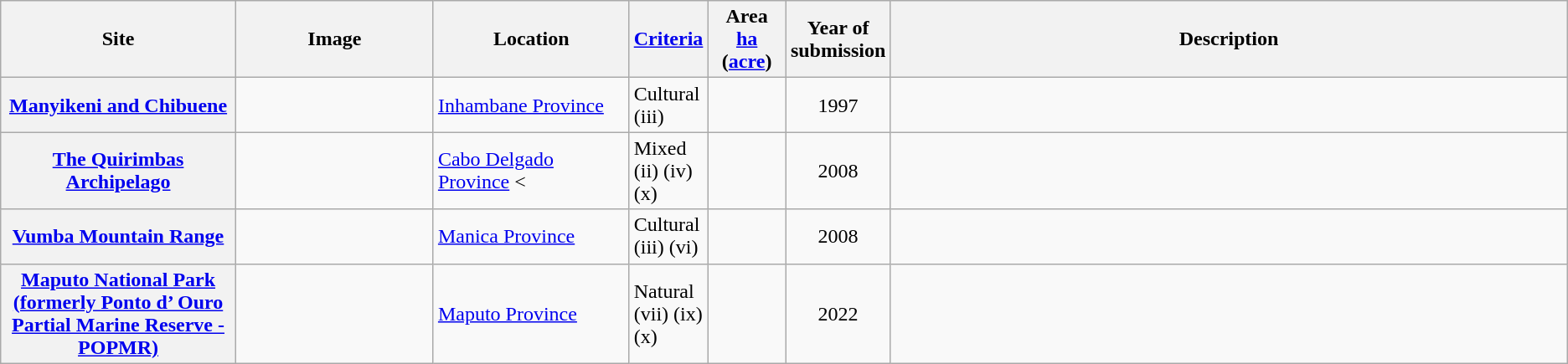<table class="wikitable sortable">
<tr>
<th scope="col" style="width:15%;">Site</th>
<th scope="col" class="unsortable" style="width:150px;">Image</th>
<th scope="col" style="width:12.5%;">Location</th>
<th scope="row" style="width:5%;"><a href='#'>Criteria</a></th>
<th scope="col" style="width:5%;">Area<br><a href='#'>ha</a> (<a href='#'>acre</a>)<br></th>
<th scope="col" style="width:5%;">Year of submission</th>
<th scope="col" class="unsortable">Description</th>
</tr>
<tr>
<th scope="row"><a href='#'>Manyikeni and Chibuene</a></th>
<td></td>
<td><a href='#'>Inhambane Province</a></td>
<td>Cultural (iii)</td>
<td></td>
<td align="center">1997</td>
<td></td>
</tr>
<tr>
<th scope="row"><a href='#'>The Quirimbas Archipelago</a></th>
<td></td>
<td><a href='#'>Cabo Delgado Province</a> <</td>
<td>Mixed (ii) (iv) (x)</td>
<td></td>
<td align="center">2008</td>
<td></td>
</tr>
<tr>
<th scope="row"><a href='#'>Vumba Mountain Range</a></th>
<td></td>
<td><a href='#'>Manica Province</a></td>
<td>Cultural (iii) (vi)</td>
<td></td>
<td align="center">2008</td>
<td></td>
</tr>
<tr>
<th scope="row"><a href='#'>Maputo National Park (formerly Ponto d’ Ouro Partial Marine Reserve - POPMR)</a></th>
<td></td>
<td><a href='#'>Maputo Province</a></td>
<td>Natural (vii) (ix) (x)</td>
<td></td>
<td align="center">2022</td>
<td></td>
</tr>
</table>
